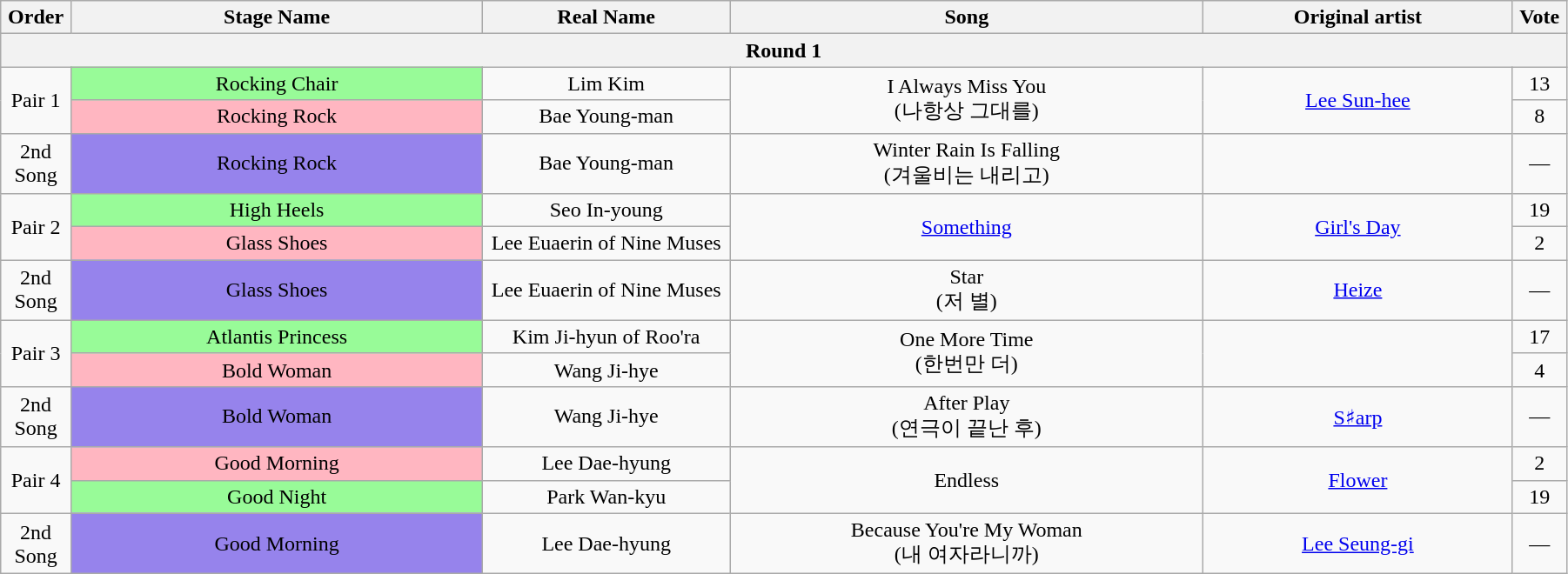<table class="wikitable" style="text-align:center; width:95%;">
<tr>
<th style="width:1%;">Order</th>
<th style="width:20%;">Stage Name</th>
<th style="width:12%;">Real Name</th>
<th style="width:23%;">Song</th>
<th style="width:15%;">Original artist</th>
<th style="width:1%;">Vote</th>
</tr>
<tr>
<th colspan=6>Round 1</th>
</tr>
<tr>
<td rowspan=2>Pair 1</td>
<td bgcolor="palegreen">Rocking Chair</td>
<td>Lim Kim</td>
<td rowspan=2>I Always Miss You<br>(나항상 그대를)</td>
<td rowspan=2><a href='#'>Lee Sun-hee</a></td>
<td>13</td>
</tr>
<tr>
<td bgcolor="lightpink">Rocking Rock</td>
<td>Bae Young-man</td>
<td>8</td>
</tr>
<tr>
<td>2nd Song</td>
<td bgcolor="#9683EC">Rocking Rock</td>
<td>Bae Young-man</td>
<td>Winter Rain Is Falling<br>(겨울비는 내리고)</td>
<td></td>
<td>—</td>
</tr>
<tr>
<td rowspan=2>Pair 2</td>
<td bgcolor="palegreen">High Heels</td>
<td>Seo In-young</td>
<td rowspan=2><a href='#'>Something</a></td>
<td rowspan=2><a href='#'>Girl's Day</a></td>
<td>19</td>
</tr>
<tr>
<td bgcolor="lightpink">Glass Shoes</td>
<td>Lee Euaerin of Nine Muses</td>
<td>2</td>
</tr>
<tr>
<td>2nd Song</td>
<td bgcolor="#9683EC">Glass Shoes</td>
<td>Lee Euaerin of Nine Muses</td>
<td>Star<br>(저 별)</td>
<td><a href='#'>Heize</a></td>
<td>—</td>
</tr>
<tr>
<td rowspan=2>Pair 3</td>
<td bgcolor="palegreen">Atlantis Princess</td>
<td>Kim Ji-hyun of Roo'ra</td>
<td rowspan=2>One More Time<br>(한번만 더)</td>
<td rowspan=2></td>
<td>17</td>
</tr>
<tr>
<td bgcolor="lightpink">Bold Woman</td>
<td>Wang Ji-hye</td>
<td>4</td>
</tr>
<tr>
<td>2nd Song</td>
<td bgcolor="#9683EC">Bold Woman</td>
<td>Wang Ji-hye</td>
<td>After Play<br>(연극이 끝난 후)</td>
<td><a href='#'>S♯arp</a></td>
<td>—</td>
</tr>
<tr>
<td rowspan=2>Pair 4</td>
<td bgcolor="lightpink">Good Morning</td>
<td>Lee Dae-hyung</td>
<td rowspan=2>Endless</td>
<td rowspan=2><a href='#'>Flower</a></td>
<td>2</td>
</tr>
<tr>
<td bgcolor="palegreen">Good Night</td>
<td>Park Wan-kyu</td>
<td>19</td>
</tr>
<tr>
<td>2nd Song</td>
<td bgcolor="#9683EC">Good Morning</td>
<td>Lee Dae-hyung</td>
<td>Because You're My Woman<br>(내 여자라니까)</td>
<td><a href='#'>Lee Seung-gi</a></td>
<td>—</td>
</tr>
</table>
